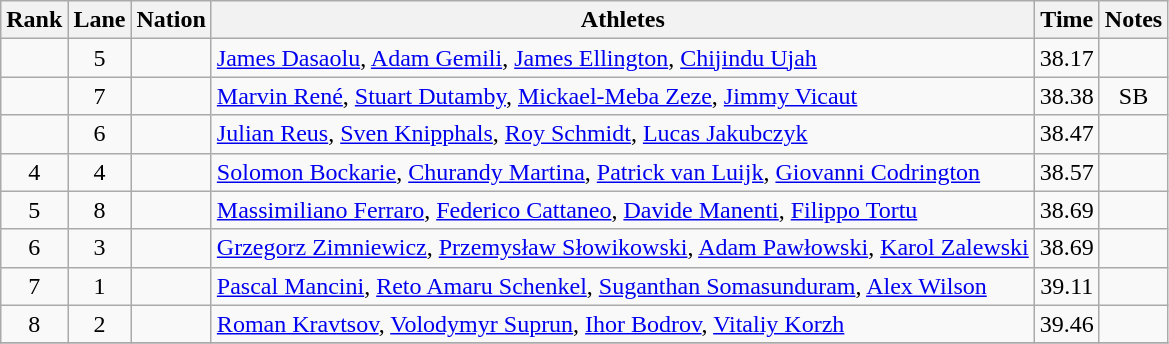<table class="wikitable sortable" style="text-align:center">
<tr>
<th>Rank</th>
<th>Lane</th>
<th>Nation</th>
<th>Athletes</th>
<th>Time</th>
<th>Notes</th>
</tr>
<tr>
<td></td>
<td>5</td>
<td align=left></td>
<td align=left><a href='#'>James Dasaolu</a>, <a href='#'>Adam Gemili</a>, <a href='#'>James Ellington</a>, <a href='#'>Chijindu Ujah</a></td>
<td>38.17</td>
<td></td>
</tr>
<tr>
<td></td>
<td>7</td>
<td align=left></td>
<td align=left><a href='#'>Marvin René</a>, <a href='#'>Stuart Dutamby</a>, <a href='#'>Mickael-Meba Zeze</a>, <a href='#'>Jimmy Vicaut</a></td>
<td>38.38</td>
<td>SB</td>
</tr>
<tr>
<td></td>
<td>6</td>
<td align=left></td>
<td align=left><a href='#'>Julian Reus</a>, <a href='#'>Sven Knipphals</a>, <a href='#'>Roy Schmidt</a>, <a href='#'>Lucas Jakubczyk</a></td>
<td>38.47</td>
<td></td>
</tr>
<tr>
<td>4</td>
<td>4</td>
<td align=left></td>
<td align=left><a href='#'>Solomon Bockarie</a>, <a href='#'>Churandy Martina</a>, <a href='#'>Patrick van Luijk</a>, <a href='#'>Giovanni Codrington</a></td>
<td>38.57</td>
<td></td>
</tr>
<tr>
<td>5</td>
<td>8</td>
<td align=left></td>
<td align=left><a href='#'>Massimiliano Ferraro</a>, <a href='#'>Federico Cattaneo</a>, <a href='#'>Davide Manenti</a>, <a href='#'>Filippo Tortu</a></td>
<td>38.69</td>
<td></td>
</tr>
<tr>
<td>6</td>
<td>3</td>
<td align=left></td>
<td align=left><a href='#'>Grzegorz Zimniewicz</a>, <a href='#'>Przemysław Słowikowski</a>, <a href='#'>Adam Pawłowski</a>, <a href='#'>Karol Zalewski</a></td>
<td>38.69</td>
<td></td>
</tr>
<tr>
<td>7</td>
<td>1</td>
<td align=left></td>
<td align=left><a href='#'>Pascal Mancini</a>, <a href='#'>Reto Amaru Schenkel</a>, <a href='#'>Suganthan Somasunduram</a>, <a href='#'>Alex Wilson</a></td>
<td>39.11</td>
<td></td>
</tr>
<tr>
<td>8</td>
<td>2</td>
<td align=left></td>
<td align=left><a href='#'>Roman Kravtsov</a>, <a href='#'>Volodymyr Suprun</a>, <a href='#'>Ihor Bodrov</a>, <a href='#'>Vitaliy Korzh</a></td>
<td>39.46</td>
<td></td>
</tr>
<tr>
</tr>
</table>
